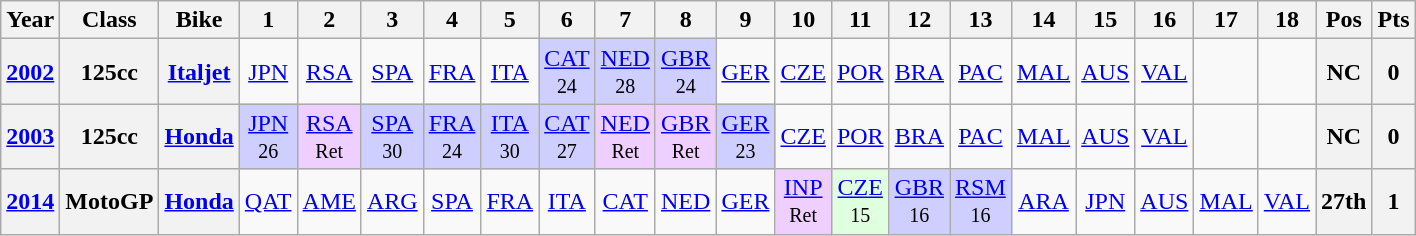<table class="wikitable" style="text-align:center">
<tr>
<th>Year</th>
<th>Class</th>
<th>Bike</th>
<th>1</th>
<th>2</th>
<th>3</th>
<th>4</th>
<th>5</th>
<th>6</th>
<th>7</th>
<th>8</th>
<th>9</th>
<th>10</th>
<th>11</th>
<th>12</th>
<th>13</th>
<th>14</th>
<th>15</th>
<th>16</th>
<th>17</th>
<th>18</th>
<th>Pos</th>
<th>Pts</th>
</tr>
<tr>
<th><a href='#'>2002</a></th>
<th>125cc</th>
<th><a href='#'>Italjet</a></th>
<td><a href='#'>JPN</a></td>
<td><a href='#'>RSA</a></td>
<td><a href='#'>SPA</a></td>
<td><a href='#'>FRA</a></td>
<td><a href='#'>ITA</a></td>
<td style="background:#CFCFFF;"><a href='#'>CAT</a><br><small>24</small></td>
<td style="background:#CFCFFF;"><a href='#'>NED</a><br><small>28</small></td>
<td style="background:#CFCFFF;"><a href='#'>GBR</a><br><small>24</small></td>
<td><a href='#'>GER</a></td>
<td><a href='#'>CZE</a></td>
<td><a href='#'>POR</a></td>
<td><a href='#'>BRA</a></td>
<td><a href='#'>PAC</a></td>
<td><a href='#'>MAL</a></td>
<td><a href='#'>AUS</a></td>
<td><a href='#'>VAL</a></td>
<td></td>
<td></td>
<th>NC</th>
<th>0</th>
</tr>
<tr>
<th><a href='#'>2003</a></th>
<th>125cc</th>
<th><a href='#'>Honda</a></th>
<td style="background:#CFCFFF;"><a href='#'>JPN</a><br><small>26</small></td>
<td style="background:#EFCFFF;"><a href='#'>RSA</a><br><small>Ret</small></td>
<td style="background:#CFCFFF;"><a href='#'>SPA</a><br><small>30</small></td>
<td style="background:#CFCFFF;"><a href='#'>FRA</a><br><small>24</small></td>
<td style="background:#CFCFFF;"><a href='#'>ITA</a><br><small>30</small></td>
<td style="background:#CFCFFF;"><a href='#'>CAT</a><br><small>27</small></td>
<td style="background:#EFCFFF;"><a href='#'>NED</a><br><small>Ret</small></td>
<td style="background:#EFCFFF;"><a href='#'>GBR</a><br><small>Ret</small></td>
<td style="background:#CFCFFF;"><a href='#'>GER</a><br><small>23</small></td>
<td><a href='#'>CZE</a></td>
<td><a href='#'>POR</a></td>
<td><a href='#'>BRA</a></td>
<td><a href='#'>PAC</a></td>
<td><a href='#'>MAL</a></td>
<td><a href='#'>AUS</a></td>
<td><a href='#'>VAL</a></td>
<td></td>
<td></td>
<th>NC</th>
<th>0</th>
</tr>
<tr>
<th><a href='#'>2014</a></th>
<th>MotoGP</th>
<th><a href='#'>Honda</a></th>
<td><a href='#'>QAT</a></td>
<td><a href='#'>AME</a></td>
<td><a href='#'>ARG</a></td>
<td><a href='#'>SPA</a></td>
<td><a href='#'>FRA</a></td>
<td><a href='#'>ITA</a></td>
<td><a href='#'>CAT</a></td>
<td><a href='#'>NED</a></td>
<td><a href='#'>GER</a></td>
<td style="background:#efcfff;"><a href='#'>INP</a><br><small>Ret</small></td>
<td style="background:#DFFFDF;"><a href='#'>CZE</a><br><small>15</small></td>
<td style="background:#cfcfff;"><a href='#'>GBR</a><br><small>16</small></td>
<td style="background:#cfcfff;"><a href='#'>RSM</a><br><small>16</small></td>
<td><a href='#'>ARA</a></td>
<td><a href='#'>JPN</a></td>
<td><a href='#'>AUS</a></td>
<td><a href='#'>MAL</a></td>
<td><a href='#'>VAL</a></td>
<th>27th</th>
<th>1</th>
</tr>
</table>
